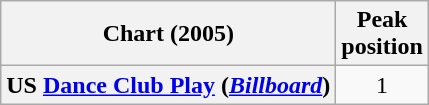<table class="wikitable plainrowheaders" style="text-align:center">
<tr>
<th>Chart (2005)</th>
<th>Peak<br>position</th>
</tr>
<tr>
<th scope="row">US <a href='#'>Dance Club Play</a> (<em><a href='#'>Billboard</a></em>)<br></th>
<td>1</td>
</tr>
</table>
